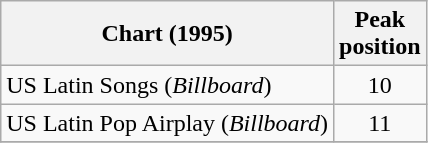<table class="wikitable">
<tr>
<th>Chart (1995)</th>
<th>Peak<br>position</th>
</tr>
<tr>
<td>US Latin Songs (<em>Billboard</em>)</td>
<td align="center">10</td>
</tr>
<tr>
<td>US Latin Pop Airplay (<em>Billboard</em>)</td>
<td align="center">11</td>
</tr>
<tr>
</tr>
</table>
